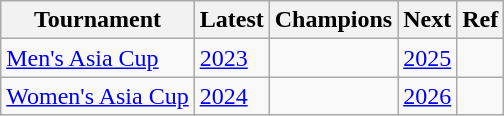<table class="wikitable">
<tr>
<th>Tournament</th>
<th>Latest</th>
<th>Champions</th>
<th>Next</th>
<th>Ref</th>
</tr>
<tr>
<td><a href='#'>Men's Asia Cup</a></td>
<td><a href='#'>2023</a></td>
<td></td>
<td><a href='#'>2025</a></td>
<td></td>
</tr>
<tr>
<td><a href='#'>Women's Asia Cup</a></td>
<td><a href='#'>2024</a></td>
<td></td>
<td><a href='#'>2026</a></td>
<td></td>
</tr>
</table>
